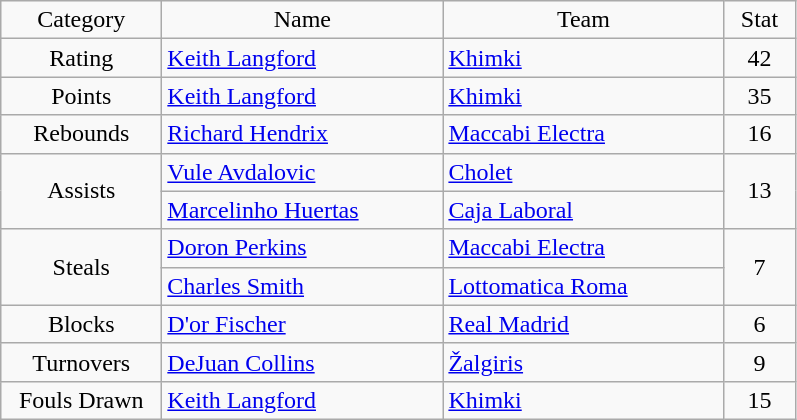<table class="wikitable sortable" style="text-align: center;">
<tr>
<td width=100>Category</td>
<td width=180>Name</td>
<td width=180>Team</td>
<td width=40>Stat</td>
</tr>
<tr>
<td>Rating</td>
<td align="left"> <a href='#'>Keith Langford</a></td>
<td align="left"> <a href='#'>Khimki</a></td>
<td>42</td>
</tr>
<tr>
<td>Points</td>
<td align="left"> <a href='#'>Keith Langford</a></td>
<td align="left"> <a href='#'>Khimki</a></td>
<td>35</td>
</tr>
<tr>
<td>Rebounds</td>
<td align="left"> <a href='#'>Richard Hendrix</a></td>
<td align="left"> <a href='#'>Maccabi Electra</a></td>
<td>16</td>
</tr>
<tr>
<td rowspan=2>Assists</td>
<td align="left"> <a href='#'>Vule Avdalovic</a></td>
<td align="left"> <a href='#'>Cholet</a></td>
<td rowspan=2>13</td>
</tr>
<tr>
<td align="left"> <a href='#'>Marcelinho Huertas</a></td>
<td align="left"> <a href='#'>Caja Laboral</a></td>
</tr>
<tr>
<td rowspan=2>Steals</td>
<td align="left"> <a href='#'>Doron Perkins</a></td>
<td align="left"> <a href='#'>Maccabi Electra</a></td>
<td rowspan=2>7</td>
</tr>
<tr>
<td align="left"> <a href='#'>Charles Smith</a></td>
<td align="left"> <a href='#'>Lottomatica Roma</a></td>
</tr>
<tr>
<td>Blocks</td>
<td align="left"> <a href='#'>D'or Fischer</a></td>
<td align="left"> <a href='#'>Real Madrid</a></td>
<td>6</td>
</tr>
<tr>
<td>Turnovers</td>
<td align="left"> <a href='#'>DeJuan Collins</a></td>
<td align="left"> <a href='#'>Žalgiris</a></td>
<td>9</td>
</tr>
<tr>
<td>Fouls Drawn</td>
<td align="left"> <a href='#'>Keith Langford</a></td>
<td align="left"> <a href='#'>Khimki</a></td>
<td>15</td>
</tr>
</table>
